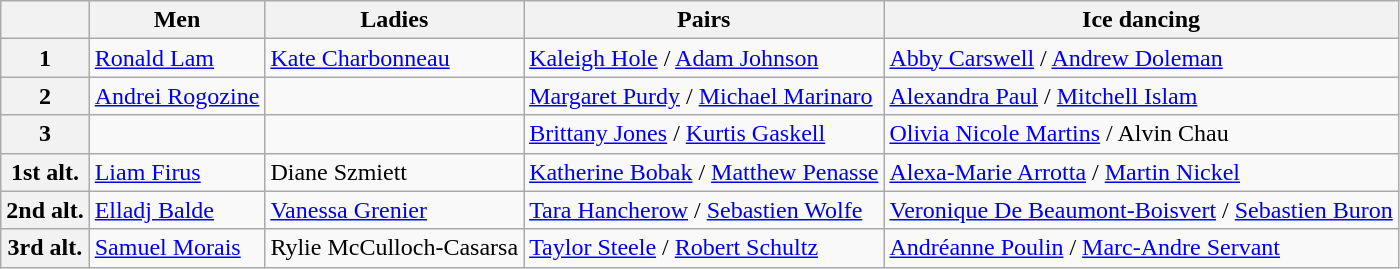<table class="wikitable">
<tr>
<th></th>
<th>Men</th>
<th>Ladies</th>
<th>Pairs</th>
<th>Ice dancing</th>
</tr>
<tr>
<th>1</th>
<td><a href='#'>Ronald Lam</a></td>
<td><a href='#'>Kate Charbonneau</a></td>
<td><a href='#'>Kaleigh Hole</a> / <a href='#'>Adam Johnson</a></td>
<td><a href='#'>Abby Carswell</a> / <a href='#'>Andrew Doleman</a></td>
</tr>
<tr>
<th>2</th>
<td><a href='#'>Andrei Rogozine</a></td>
<td></td>
<td><a href='#'>Margaret Purdy</a> / <a href='#'>Michael Marinaro</a></td>
<td><a href='#'>Alexandra Paul</a> / <a href='#'>Mitchell Islam</a></td>
</tr>
<tr>
<th>3</th>
<td></td>
<td></td>
<td><a href='#'>Brittany Jones</a> / <a href='#'>Kurtis Gaskell</a></td>
<td><a href='#'>Olivia Nicole Martins</a> / Alvin Chau</td>
</tr>
<tr>
<th>1st alt.</th>
<td><a href='#'>Liam Firus</a></td>
<td>Diane Szmiett</td>
<td><a href='#'>Katherine Bobak</a> / <a href='#'>Matthew Penasse</a></td>
<td><a href='#'>Alexa-Marie Arrotta</a> / <a href='#'>Martin Nickel</a></td>
</tr>
<tr>
<th>2nd alt.</th>
<td><a href='#'>Elladj Balde</a></td>
<td><a href='#'>Vanessa Grenier</a></td>
<td><a href='#'>Tara Hancherow</a> / <a href='#'>Sebastien Wolfe</a></td>
<td><a href='#'>Veronique De Beaumont-Boisvert</a> / <a href='#'>Sebastien Buron</a></td>
</tr>
<tr>
<th>3rd alt.</th>
<td><a href='#'>Samuel Morais</a></td>
<td>Rylie McCulloch-Casarsa</td>
<td><a href='#'>Taylor Steele</a> / <a href='#'>Robert Schultz</a></td>
<td><a href='#'>Andréanne Poulin</a> / <a href='#'>Marc-Andre Servant</a></td>
</tr>
</table>
